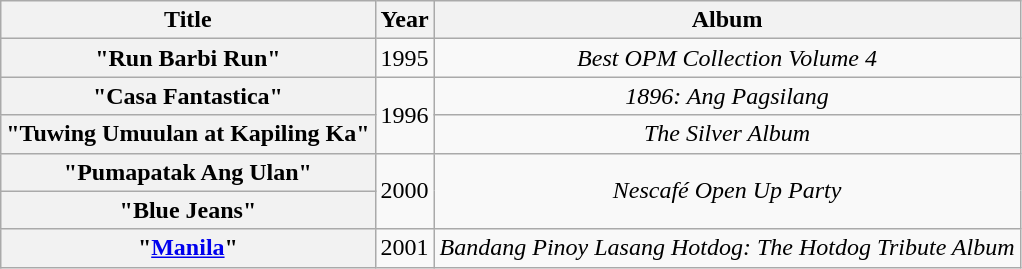<table class="wikitable plainrowheaders" style="text-align:center;">
<tr>
<th scope="col">Title</th>
<th scope="col" style="width:1em;">Year</th>
<th scope="col">Album</th>
</tr>
<tr>
<th scope="row">"Run Barbi Run"</th>
<td>1995</td>
<td><em>Best OPM Collection Volume 4</em></td>
</tr>
<tr>
<th scope="row">"Casa Fantastica"</th>
<td rowspan="2">1996</td>
<td><em>1896: Ang Pagsilang</em></td>
</tr>
<tr>
<th scope="row">"Tuwing Umuulan at Kapiling Ka"</th>
<td><em>The Silver Album</em></td>
</tr>
<tr>
<th scope="row">"Pumapatak Ang Ulan"</th>
<td rowspan="2">2000</td>
<td rowspan="2"><em>Nescafé Open Up Party</em></td>
</tr>
<tr>
<th scope="row">"Blue Jeans"</th>
</tr>
<tr>
<th scope="row">"<a href='#'>Manila</a>"</th>
<td>2001</td>
<td><em>Bandang Pinoy Lasang Hotdog: The Hotdog Tribute Album</em></td>
</tr>
</table>
